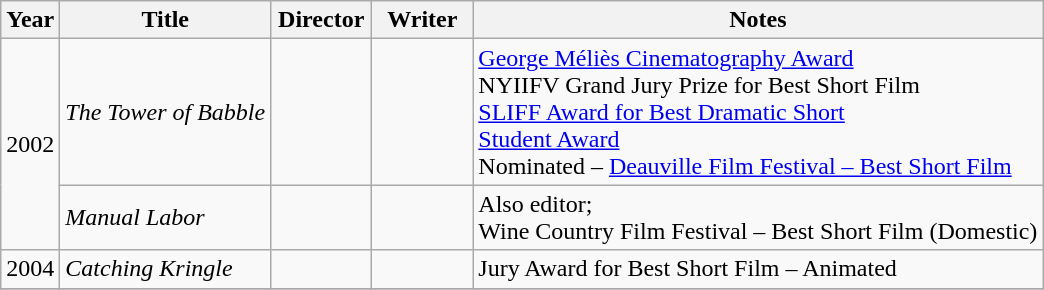<table class="wikitable">
<tr>
<th>Year</th>
<th>Title</th>
<th style="width:60px;">Director</th>
<th style="width:60px;">Writer</th>
<th>Notes</th>
</tr>
<tr>
<td rowspan="2">2002</td>
<td><em>The Tower of Babble</em></td>
<td></td>
<td></td>
<td><a href='#'>George Méliès Cinematography Award</a> <br> NYIIFV Grand Jury Prize for Best Short Film <br> <a href='#'>SLIFF Award for Best Dramatic Short</a> <br> <a href='#'>Student Award</a> <br> Nominated – <a href='#'>Deauville Film Festival – Best Short Film</a></td>
</tr>
<tr>
<td><em>Manual Labor</em></td>
<td></td>
<td></td>
<td>Also editor; <br> Wine Country Film Festival – Best Short Film (Domestic)</td>
</tr>
<tr>
<td>2004</td>
<td><em>Catching Kringle</em></td>
<td></td>
<td></td>
<td>Jury Award for Best Short Film – Animated</td>
</tr>
<tr>
</tr>
</table>
